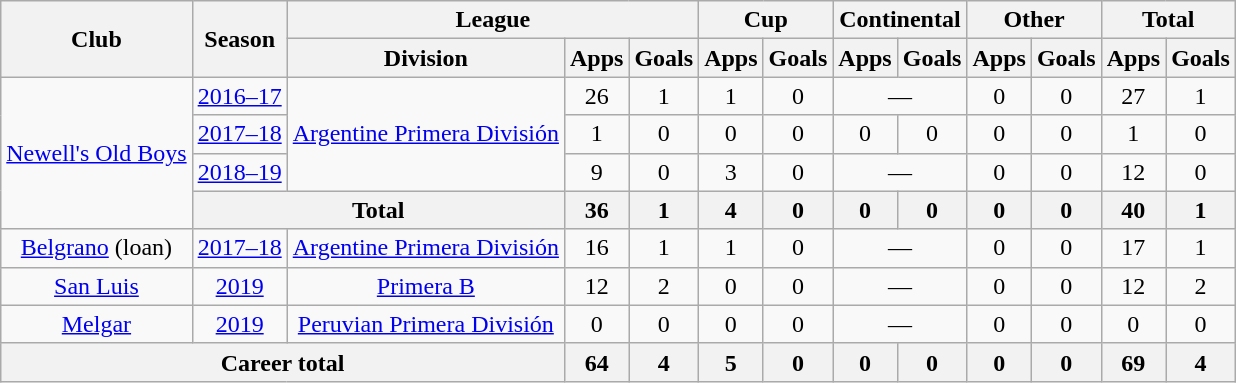<table class="wikitable" style="text-align:center">
<tr>
<th rowspan="2">Club</th>
<th rowspan="2">Season</th>
<th colspan="3">League</th>
<th colspan="2">Cup</th>
<th colspan="2">Continental</th>
<th colspan="2">Other</th>
<th colspan="2">Total</th>
</tr>
<tr>
<th>Division</th>
<th>Apps</th>
<th>Goals</th>
<th>Apps</th>
<th>Goals</th>
<th>Apps</th>
<th>Goals</th>
<th>Apps</th>
<th>Goals</th>
<th>Apps</th>
<th>Goals</th>
</tr>
<tr>
<td rowspan="4"><a href='#'>Newell's Old Boys</a></td>
<td><a href='#'>2016–17</a></td>
<td rowspan="3"><a href='#'>Argentine Primera División</a></td>
<td>26</td>
<td>1</td>
<td>1</td>
<td>0</td>
<td colspan="2">—</td>
<td>0</td>
<td>0</td>
<td>27</td>
<td>1</td>
</tr>
<tr>
<td><a href='#'>2017–18</a></td>
<td>1</td>
<td>0</td>
<td>0</td>
<td>0</td>
<td>0</td>
<td>0</td>
<td>0</td>
<td>0</td>
<td>1</td>
<td>0</td>
</tr>
<tr>
<td><a href='#'>2018–19</a></td>
<td>9</td>
<td>0</td>
<td>3</td>
<td>0</td>
<td colspan="2">—</td>
<td>0</td>
<td>0</td>
<td>12</td>
<td>0</td>
</tr>
<tr>
<th colspan="2">Total</th>
<th>36</th>
<th>1</th>
<th>4</th>
<th>0</th>
<th>0</th>
<th>0</th>
<th>0</th>
<th>0</th>
<th>40</th>
<th>1</th>
</tr>
<tr>
<td rowspan="1"><a href='#'>Belgrano</a> (loan)</td>
<td><a href='#'>2017–18</a></td>
<td rowspan="1"><a href='#'>Argentine Primera División</a></td>
<td>16</td>
<td>1</td>
<td>1</td>
<td>0</td>
<td colspan="2">—</td>
<td>0</td>
<td>0</td>
<td>17</td>
<td>1</td>
</tr>
<tr>
<td rowspan="1"><a href='#'>San Luis</a></td>
<td><a href='#'>2019</a></td>
<td rowspan="1"><a href='#'>Primera B</a></td>
<td>12</td>
<td>2</td>
<td>0</td>
<td>0</td>
<td colspan="2">—</td>
<td>0</td>
<td>0</td>
<td>12</td>
<td>2</td>
</tr>
<tr>
<td rowspan="1"><a href='#'>Melgar</a></td>
<td><a href='#'>2019</a></td>
<td rowspan="1"><a href='#'>Peruvian Primera División</a></td>
<td>0</td>
<td>0</td>
<td>0</td>
<td>0</td>
<td colspan="2">—</td>
<td>0</td>
<td>0</td>
<td>0</td>
<td>0</td>
</tr>
<tr>
<th colspan="3">Career total</th>
<th>64</th>
<th>4</th>
<th>5</th>
<th>0</th>
<th>0</th>
<th>0</th>
<th>0</th>
<th>0</th>
<th>69</th>
<th>4</th>
</tr>
</table>
